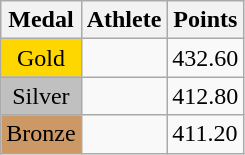<table class="wikitable">
<tr>
<th>Medal</th>
<th>Athlete</th>
<th>Points</th>
</tr>
<tr>
<td style="text-align:center;background-color:gold;">Gold</td>
<td></td>
<td>432.60</td>
</tr>
<tr>
<td style="text-align:center;background-color:silver;">Silver</td>
<td></td>
<td>412.80</td>
</tr>
<tr>
<td style="text-align:center;background-color:#CC9966;">Bronze</td>
<td></td>
<td>411.20</td>
</tr>
</table>
